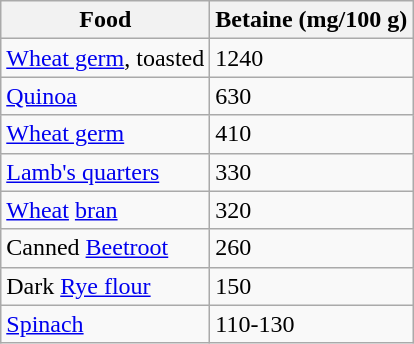<table class="wikitable">
<tr>
<th>Food</th>
<th>Betaine (mg/100 g)</th>
</tr>
<tr>
<td><a href='#'>Wheat germ</a>, toasted</td>
<td>1240</td>
</tr>
<tr>
<td><a href='#'>Quinoa</a></td>
<td>630</td>
</tr>
<tr>
<td><a href='#'>Wheat germ</a></td>
<td>410</td>
</tr>
<tr>
<td><a href='#'>Lamb's quarters</a></td>
<td>330</td>
</tr>
<tr>
<td><a href='#'>Wheat</a> <a href='#'>bran</a></td>
<td>320</td>
</tr>
<tr>
<td>Canned <a href='#'>Beetroot</a></td>
<td>260</td>
</tr>
<tr>
<td>Dark <a href='#'>Rye flour</a></td>
<td>150</td>
</tr>
<tr>
<td><a href='#'>Spinach</a></td>
<td>110-130</td>
</tr>
</table>
